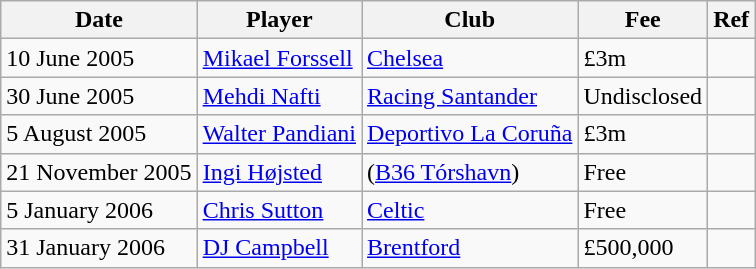<table class="wikitable" style="text-align: left">
<tr>
<th>Date</th>
<th>Player</th>
<th>Club</th>
<th>Fee</th>
<th>Ref</th>
</tr>
<tr>
<td>10 June 2005</td>
<td><a href='#'>Mikael Forssell</a></td>
<td><a href='#'>Chelsea</a></td>
<td>£3m</td>
<td style="text-align: center"></td>
</tr>
<tr>
<td>30 June 2005</td>
<td><a href='#'>Mehdi Nafti</a></td>
<td><a href='#'>Racing Santander</a></td>
<td>Undisclosed</td>
<td style="text-align: center"></td>
</tr>
<tr>
<td>5 August 2005</td>
<td><a href='#'>Walter Pandiani</a></td>
<td><a href='#'>Deportivo La Coruña</a></td>
<td>£3m</td>
<td style="text-align: center"></td>
</tr>
<tr>
<td>21 November 2005</td>
<td><a href='#'>Ingi Højsted</a></td>
<td>(<a href='#'>B36 Tórshavn</a>)</td>
<td>Free</td>
<td style="text-align: center"></td>
</tr>
<tr>
<td>5 January 2006</td>
<td><a href='#'>Chris Sutton</a></td>
<td><a href='#'>Celtic</a></td>
<td>Free</td>
<td style="text-align: center"></td>
</tr>
<tr>
<td>31 January 2006</td>
<td><a href='#'>DJ Campbell</a></td>
<td><a href='#'>Brentford</a></td>
<td>£500,000</td>
<td style="text-align: center"></td>
</tr>
</table>
